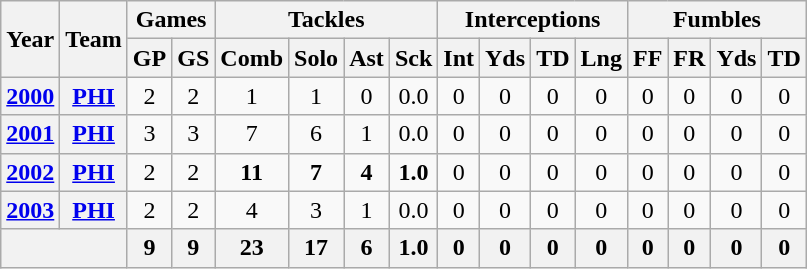<table class="wikitable" style="text-align:center">
<tr>
<th rowspan="2">Year</th>
<th rowspan="2">Team</th>
<th colspan="2">Games</th>
<th colspan="4">Tackles</th>
<th colspan="4">Interceptions</th>
<th colspan="4">Fumbles</th>
</tr>
<tr>
<th>GP</th>
<th>GS</th>
<th>Comb</th>
<th>Solo</th>
<th>Ast</th>
<th>Sck</th>
<th>Int</th>
<th>Yds</th>
<th>TD</th>
<th>Lng</th>
<th>FF</th>
<th>FR</th>
<th>Yds</th>
<th>TD</th>
</tr>
<tr>
<th><a href='#'>2000</a></th>
<th><a href='#'>PHI</a></th>
<td>2</td>
<td>2</td>
<td>1</td>
<td>1</td>
<td>0</td>
<td>0.0</td>
<td>0</td>
<td>0</td>
<td>0</td>
<td>0</td>
<td>0</td>
<td>0</td>
<td>0</td>
<td>0</td>
</tr>
<tr>
<th><a href='#'>2001</a></th>
<th><a href='#'>PHI</a></th>
<td>3</td>
<td>3</td>
<td>7</td>
<td>6</td>
<td>1</td>
<td>0.0</td>
<td>0</td>
<td>0</td>
<td>0</td>
<td>0</td>
<td>0</td>
<td>0</td>
<td>0</td>
<td>0</td>
</tr>
<tr>
<th><a href='#'>2002</a></th>
<th><a href='#'>PHI</a></th>
<td>2</td>
<td>2</td>
<td><strong>11</strong></td>
<td><strong>7</strong></td>
<td><strong>4</strong></td>
<td><strong>1.0</strong></td>
<td>0</td>
<td>0</td>
<td>0</td>
<td>0</td>
<td>0</td>
<td>0</td>
<td>0</td>
<td>0</td>
</tr>
<tr>
<th><a href='#'>2003</a></th>
<th><a href='#'>PHI</a></th>
<td>2</td>
<td>2</td>
<td>4</td>
<td>3</td>
<td>1</td>
<td>0.0</td>
<td>0</td>
<td>0</td>
<td>0</td>
<td>0</td>
<td>0</td>
<td>0</td>
<td>0</td>
<td>0</td>
</tr>
<tr>
<th colspan="2"></th>
<th>9</th>
<th>9</th>
<th>23</th>
<th>17</th>
<th>6</th>
<th>1.0</th>
<th>0</th>
<th>0</th>
<th>0</th>
<th>0</th>
<th>0</th>
<th>0</th>
<th>0</th>
<th>0</th>
</tr>
</table>
